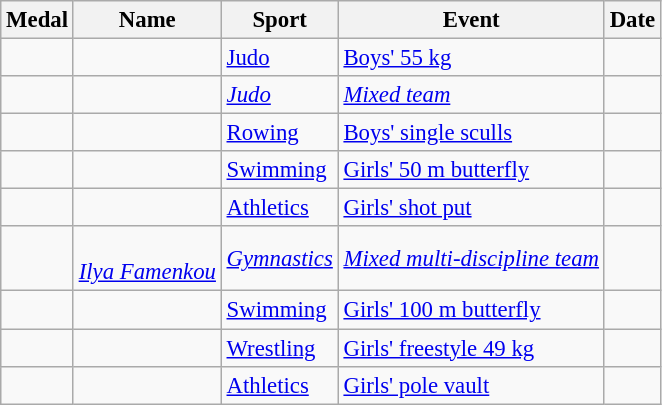<table class="wikitable sortable" style="font-size: 95%;">
<tr>
<th>Medal</th>
<th>Name</th>
<th>Sport</th>
<th>Event</th>
<th>Date</th>
</tr>
<tr>
<td></td>
<td></td>
<td><a href='#'>Judo</a></td>
<td><a href='#'>Boys' 55 kg</a></td>
<td></td>
</tr>
<tr>
<td><em></em></td>
<td><em></em></td>
<td><em><a href='#'>Judo</a></em></td>
<td><em><a href='#'>Mixed team</a></em></td>
<td><em></em></td>
</tr>
<tr>
<td></td>
<td></td>
<td><a href='#'>Rowing</a></td>
<td><a href='#'>Boys' single sculls</a></td>
<td></td>
</tr>
<tr>
<td></td>
<td></td>
<td><a href='#'>Swimming</a></td>
<td><a href='#'>Girls' 50 m butterfly</a></td>
<td></td>
</tr>
<tr>
<td></td>
<td></td>
<td><a href='#'>Athletics</a></td>
<td><a href='#'>Girls' shot put</a></td>
<td></td>
</tr>
<tr>
<td><em></em></td>
<td><em><br><a href='#'>Ilya Famenkou</a></em></td>
<td><em><a href='#'>Gymnastics</a></em></td>
<td><em><a href='#'>Mixed multi-discipline team</a></em></td>
<td><em></em></td>
</tr>
<tr>
<td></td>
<td></td>
<td><a href='#'>Swimming</a></td>
<td><a href='#'>Girls' 100 m butterfly</a></td>
<td></td>
</tr>
<tr>
<td></td>
<td></td>
<td><a href='#'>Wrestling</a></td>
<td><a href='#'>Girls' freestyle 49 kg</a></td>
<td></td>
</tr>
<tr>
<td></td>
<td></td>
<td><a href='#'>Athletics</a></td>
<td><a href='#'>Girls' pole vault</a></td>
<td></td>
</tr>
</table>
